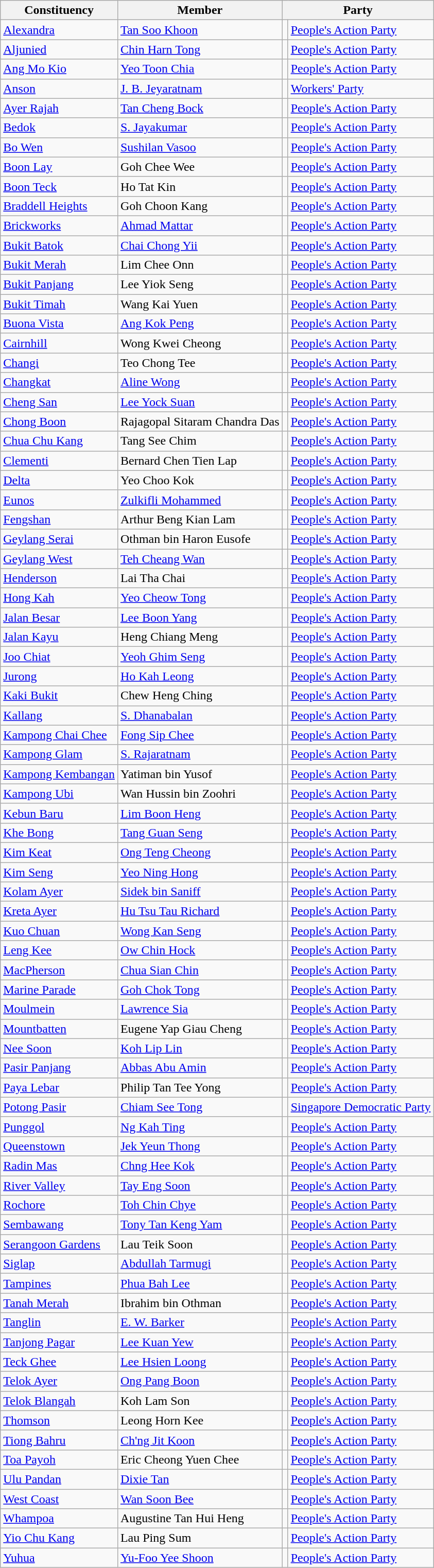<table class="wikitable sortable">
<tr>
<th>Constituency</th>
<th>Member</th>
<th colspan="2">Party</th>
</tr>
<tr>
<td><a href='#'>Alexandra</a></td>
<td><a href='#'>Tan Soo Khoon</a></td>
<td></td>
<td><a href='#'>People's Action Party</a></td>
</tr>
<tr>
<td><a href='#'>Aljunied</a></td>
<td><a href='#'>Chin Harn Tong</a></td>
<td></td>
<td><a href='#'>People's Action Party</a></td>
</tr>
<tr>
<td><a href='#'>Ang Mo Kio</a></td>
<td><a href='#'>Yeo Toon Chia</a></td>
<td></td>
<td><a href='#'>People's Action Party</a></td>
</tr>
<tr>
<td><a href='#'>Anson</a></td>
<td><a href='#'>J. B. Jeyaratnam</a></td>
<td></td>
<td><a href='#'>Workers' Party</a></td>
</tr>
<tr>
<td><a href='#'>Ayer Rajah</a></td>
<td><a href='#'>Tan Cheng Bock</a></td>
<td></td>
<td><a href='#'>People's Action Party</a></td>
</tr>
<tr>
<td><a href='#'>Bedok</a></td>
<td><a href='#'>S. Jayakumar</a></td>
<td></td>
<td><a href='#'>People's Action Party</a></td>
</tr>
<tr>
<td><a href='#'>Bo Wen</a></td>
<td><a href='#'>Sushilan Vasoo</a></td>
<td></td>
<td><a href='#'>People's Action Party</a></td>
</tr>
<tr>
<td><a href='#'>Boon Lay</a></td>
<td>Goh Chee Wee</td>
<td></td>
<td><a href='#'>People's Action Party</a></td>
</tr>
<tr>
<td><a href='#'>Boon Teck</a></td>
<td>Ho Tat Kin</td>
<td></td>
<td><a href='#'>People's Action Party</a></td>
</tr>
<tr>
<td><a href='#'>Braddell Heights</a></td>
<td>Goh Choon Kang</td>
<td></td>
<td><a href='#'>People's Action Party</a></td>
</tr>
<tr>
<td><a href='#'>Brickworks</a></td>
<td><a href='#'>Ahmad Mattar</a></td>
<td></td>
<td><a href='#'>People's Action Party</a></td>
</tr>
<tr>
<td><a href='#'>Bukit Batok</a></td>
<td><a href='#'>Chai Chong Yii</a></td>
<td></td>
<td><a href='#'>People's Action Party</a></td>
</tr>
<tr>
<td><a href='#'>Bukit Merah</a></td>
<td>Lim Chee Onn</td>
<td></td>
<td><a href='#'>People's Action Party</a></td>
</tr>
<tr>
<td><a href='#'>Bukit Panjang</a></td>
<td>Lee Yiok Seng</td>
<td></td>
<td><a href='#'>People's Action Party</a></td>
</tr>
<tr>
<td><a href='#'>Bukit Timah</a></td>
<td>Wang Kai Yuen</td>
<td></td>
<td><a href='#'>People's Action Party</a></td>
</tr>
<tr>
<td><a href='#'>Buona Vista</a></td>
<td><a href='#'>Ang Kok Peng</a></td>
<td></td>
<td><a href='#'>People's Action Party</a></td>
</tr>
<tr>
<td><a href='#'>Cairnhill</a></td>
<td>Wong Kwei Cheong</td>
<td></td>
<td><a href='#'>People's Action Party</a></td>
</tr>
<tr>
<td><a href='#'>Changi</a></td>
<td>Teo Chong Tee</td>
<td></td>
<td><a href='#'>People's Action Party</a></td>
</tr>
<tr>
<td><a href='#'>Changkat</a></td>
<td><a href='#'>Aline Wong</a></td>
<td></td>
<td><a href='#'>People's Action Party</a></td>
</tr>
<tr>
<td><a href='#'>Cheng San</a></td>
<td><a href='#'>Lee Yock Suan</a></td>
<td></td>
<td><a href='#'>People's Action Party</a></td>
</tr>
<tr>
<td><a href='#'>Chong Boon</a></td>
<td>Rajagopal Sitaram Chandra Das</td>
<td></td>
<td><a href='#'>People's Action Party</a></td>
</tr>
<tr>
<td><a href='#'>Chua Chu Kang</a></td>
<td>Tang See Chim</td>
<td></td>
<td><a href='#'>People's Action Party</a></td>
</tr>
<tr>
<td><a href='#'>Clementi</a></td>
<td>Bernard Chen Tien Lap</td>
<td></td>
<td><a href='#'>People's Action Party</a></td>
</tr>
<tr>
<td><a href='#'>Delta</a></td>
<td>Yeo Choo Kok</td>
<td></td>
<td><a href='#'>People's Action Party</a></td>
</tr>
<tr>
<td><a href='#'>Eunos</a></td>
<td><a href='#'>Zulkifli Mohammed</a></td>
<td></td>
<td><a href='#'>People's Action Party</a></td>
</tr>
<tr>
<td><a href='#'>Fengshan</a></td>
<td>Arthur Beng Kian Lam</td>
<td></td>
<td><a href='#'>People's Action Party</a></td>
</tr>
<tr>
<td><a href='#'>Geylang Serai</a></td>
<td>Othman bin Haron Eusofe</td>
<td></td>
<td><a href='#'>People's Action Party</a></td>
</tr>
<tr>
<td><a href='#'>Geylang West</a></td>
<td><a href='#'>Teh Cheang Wan</a></td>
<td></td>
<td><a href='#'>People's Action Party</a></td>
</tr>
<tr>
<td><a href='#'>Henderson</a></td>
<td>Lai Tha Chai</td>
<td></td>
<td><a href='#'>People's Action Party</a></td>
</tr>
<tr>
<td><a href='#'>Hong Kah</a></td>
<td><a href='#'>Yeo Cheow Tong</a></td>
<td></td>
<td><a href='#'>People's Action Party</a></td>
</tr>
<tr>
<td><a href='#'>Jalan Besar</a></td>
<td><a href='#'>Lee Boon Yang</a></td>
<td></td>
<td><a href='#'>People's Action Party</a></td>
</tr>
<tr>
<td><a href='#'>Jalan Kayu</a></td>
<td>Heng Chiang Meng</td>
<td></td>
<td><a href='#'>People's Action Party</a></td>
</tr>
<tr>
<td><a href='#'>Joo Chiat</a></td>
<td><a href='#'>Yeoh Ghim Seng</a></td>
<td></td>
<td><a href='#'>People's Action Party</a></td>
</tr>
<tr>
<td><a href='#'>Jurong</a></td>
<td><a href='#'>Ho Kah Leong</a></td>
<td></td>
<td><a href='#'>People's Action Party</a></td>
</tr>
<tr>
<td><a href='#'>Kaki Bukit</a></td>
<td>Chew Heng Ching</td>
<td></td>
<td><a href='#'>People's Action Party</a></td>
</tr>
<tr>
<td><a href='#'>Kallang</a></td>
<td><a href='#'>S. Dhanabalan</a></td>
<td></td>
<td><a href='#'>People's Action Party</a></td>
</tr>
<tr>
<td><a href='#'>Kampong Chai Chee</a></td>
<td><a href='#'>Fong Sip Chee</a></td>
<td></td>
<td><a href='#'>People's Action Party</a></td>
</tr>
<tr>
<td><a href='#'>Kampong Glam</a></td>
<td><a href='#'>S. Rajaratnam</a></td>
<td></td>
<td><a href='#'>People's Action Party</a></td>
</tr>
<tr>
<td><a href='#'>Kampong Kembangan</a></td>
<td>Yatiman bin Yusof</td>
<td></td>
<td><a href='#'>People's Action Party</a></td>
</tr>
<tr>
<td><a href='#'>Kampong Ubi</a></td>
<td>Wan Hussin bin Zoohri</td>
<td></td>
<td><a href='#'>People's Action Party</a></td>
</tr>
<tr>
<td><a href='#'>Kebun Baru</a></td>
<td><a href='#'>Lim Boon Heng</a></td>
<td></td>
<td><a href='#'>People's Action Party</a></td>
</tr>
<tr>
<td><a href='#'>Khe Bong</a></td>
<td><a href='#'>Tang Guan Seng</a></td>
<td></td>
<td><a href='#'>People's Action Party</a></td>
</tr>
<tr>
<td><a href='#'>Kim Keat</a></td>
<td><a href='#'>Ong Teng Cheong</a></td>
<td></td>
<td><a href='#'>People's Action Party</a></td>
</tr>
<tr>
<td><a href='#'>Kim Seng</a></td>
<td><a href='#'>Yeo Ning Hong</a></td>
<td></td>
<td><a href='#'>People's Action Party</a></td>
</tr>
<tr>
<td><a href='#'>Kolam Ayer</a></td>
<td><a href='#'>Sidek bin Saniff</a></td>
<td></td>
<td><a href='#'>People's Action Party</a></td>
</tr>
<tr>
<td><a href='#'>Kreta Ayer</a></td>
<td><a href='#'>Hu Tsu Tau Richard</a></td>
<td></td>
<td><a href='#'>People's Action Party</a></td>
</tr>
<tr>
<td><a href='#'>Kuo Chuan</a></td>
<td><a href='#'>Wong Kan Seng</a></td>
<td></td>
<td><a href='#'>People's Action Party</a></td>
</tr>
<tr>
<td><a href='#'>Leng Kee</a></td>
<td><a href='#'>Ow Chin Hock</a></td>
<td></td>
<td><a href='#'>People's Action Party</a></td>
</tr>
<tr>
<td><a href='#'>MacPherson</a></td>
<td><a href='#'>Chua Sian Chin</a></td>
<td></td>
<td><a href='#'>People's Action Party</a></td>
</tr>
<tr>
<td><a href='#'>Marine Parade</a></td>
<td><a href='#'>Goh Chok Tong</a></td>
<td></td>
<td><a href='#'>People's Action Party</a></td>
</tr>
<tr>
<td><a href='#'>Moulmein</a></td>
<td><a href='#'>Lawrence Sia</a></td>
<td></td>
<td><a href='#'>People's Action Party</a></td>
</tr>
<tr>
<td><a href='#'>Mountbatten</a></td>
<td>Eugene Yap Giau Cheng</td>
<td></td>
<td><a href='#'>People's Action Party</a></td>
</tr>
<tr>
<td><a href='#'>Nee Soon</a></td>
<td><a href='#'>Koh Lip Lin</a></td>
<td></td>
<td><a href='#'>People's Action Party</a></td>
</tr>
<tr>
<td><a href='#'>Pasir Panjang</a></td>
<td><a href='#'>Abbas Abu Amin</a></td>
<td></td>
<td><a href='#'>People's Action Party</a></td>
</tr>
<tr>
<td><a href='#'>Paya Lebar</a></td>
<td>Philip Tan Tee Yong</td>
<td></td>
<td><a href='#'>People's Action Party</a></td>
</tr>
<tr>
<td><a href='#'>Potong Pasir</a></td>
<td><a href='#'>Chiam See Tong</a></td>
<td></td>
<td><a href='#'>Singapore Democratic Party</a></td>
</tr>
<tr>
<td><a href='#'>Punggol</a></td>
<td><a href='#'>Ng Kah Ting</a></td>
<td></td>
<td><a href='#'>People's Action Party</a></td>
</tr>
<tr>
<td><a href='#'>Queenstown</a></td>
<td><a href='#'>Jek Yeun Thong</a></td>
<td></td>
<td><a href='#'>People's Action Party</a></td>
</tr>
<tr>
<td><a href='#'>Radin Mas</a></td>
<td><a href='#'>Chng Hee Kok</a></td>
<td></td>
<td><a href='#'>People's Action Party</a></td>
</tr>
<tr>
<td><a href='#'>River Valley</a></td>
<td><a href='#'>Tay Eng Soon</a></td>
<td></td>
<td><a href='#'>People's Action Party</a></td>
</tr>
<tr>
<td><a href='#'>Rochore</a></td>
<td><a href='#'>Toh Chin Chye</a></td>
<td></td>
<td><a href='#'>People's Action Party</a></td>
</tr>
<tr>
<td><a href='#'>Sembawang</a></td>
<td><a href='#'>Tony Tan Keng Yam</a></td>
<td></td>
<td><a href='#'>People's Action Party</a></td>
</tr>
<tr>
<td><a href='#'>Serangoon Gardens</a></td>
<td>Lau Teik Soon</td>
<td></td>
<td><a href='#'>People's Action Party</a></td>
</tr>
<tr>
<td><a href='#'>Siglap</a></td>
<td><a href='#'>Abdullah Tarmugi</a></td>
<td></td>
<td><a href='#'>People's Action Party</a></td>
</tr>
<tr>
<td><a href='#'>Tampines</a></td>
<td><a href='#'>Phua Bah Lee</a></td>
<td></td>
<td><a href='#'>People's Action Party</a></td>
</tr>
<tr>
<td><a href='#'>Tanah Merah</a></td>
<td>Ibrahim bin Othman</td>
<td></td>
<td><a href='#'>People's Action Party</a></td>
</tr>
<tr>
<td><a href='#'>Tanglin</a></td>
<td><a href='#'>E. W. Barker</a></td>
<td></td>
<td><a href='#'>People's Action Party</a></td>
</tr>
<tr>
<td><a href='#'>Tanjong Pagar</a></td>
<td><a href='#'>Lee Kuan Yew</a></td>
<td></td>
<td><a href='#'>People's Action Party</a></td>
</tr>
<tr>
<td><a href='#'>Teck Ghee</a></td>
<td><a href='#'>Lee Hsien Loong</a></td>
<td></td>
<td><a href='#'>People's Action Party</a></td>
</tr>
<tr>
<td><a href='#'>Telok Ayer</a></td>
<td><a href='#'>Ong Pang Boon</a></td>
<td></td>
<td><a href='#'>People's Action Party</a></td>
</tr>
<tr>
<td><a href='#'>Telok Blangah</a></td>
<td>Koh Lam Son</td>
<td></td>
<td><a href='#'>People's Action Party</a></td>
</tr>
<tr>
<td><a href='#'>Thomson</a></td>
<td>Leong Horn Kee</td>
<td></td>
<td><a href='#'>People's Action Party</a></td>
</tr>
<tr>
<td><a href='#'>Tiong Bahru</a></td>
<td><a href='#'>Ch'ng Jit Koon</a></td>
<td></td>
<td><a href='#'>People's Action Party</a></td>
</tr>
<tr>
<td><a href='#'>Toa Payoh</a></td>
<td>Eric Cheong Yuen Chee</td>
<td></td>
<td><a href='#'>People's Action Party</a></td>
</tr>
<tr>
<td><a href='#'>Ulu Pandan</a></td>
<td><a href='#'>Dixie Tan</a></td>
<td></td>
<td><a href='#'>People's Action Party</a></td>
</tr>
<tr>
<td><a href='#'>West Coast</a></td>
<td><a href='#'>Wan Soon Bee</a></td>
<td></td>
<td><a href='#'>People's Action Party</a></td>
</tr>
<tr>
<td><a href='#'>Whampoa</a></td>
<td>Augustine Tan Hui Heng</td>
<td></td>
<td><a href='#'>People's Action Party</a></td>
</tr>
<tr>
<td><a href='#'>Yio Chu Kang</a></td>
<td>Lau Ping Sum</td>
<td></td>
<td><a href='#'>People's Action Party</a></td>
</tr>
<tr>
<td><a href='#'>Yuhua</a></td>
<td><a href='#'>Yu-Foo Yee Shoon</a></td>
<td></td>
<td><a href='#'>People's Action Party</a></td>
</tr>
</table>
